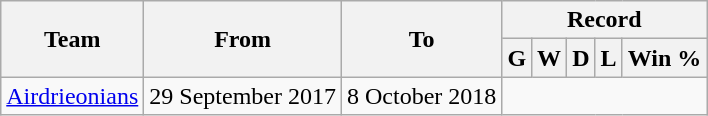<table class=wikitable style=text-align:center>
<tr>
<th rowspan="2">Team</th>
<th rowspan="2">From</th>
<th rowspan="2">To</th>
<th colspan="5">Record</th>
</tr>
<tr>
<th>G</th>
<th>W</th>
<th>D</th>
<th>L</th>
<th>Win %</th>
</tr>
<tr>
<td align=left><a href='#'>Airdrieonians</a></td>
<td align=left>29 September 2017</td>
<td align=left>8 October 2018<br></td>
</tr>
</table>
